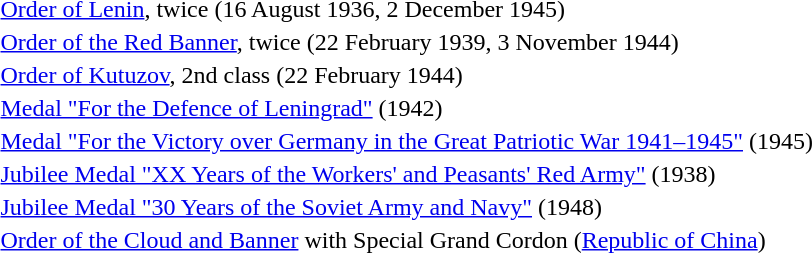<table>
<tr>
<td></td>
<td><a href='#'>Order of Lenin</a>, twice (16 August 1936, 2 December 1945)</td>
</tr>
<tr>
<td></td>
<td><a href='#'>Order of the Red Banner</a>, twice (22 February 1939, 3 November 1944)</td>
</tr>
<tr>
<td></td>
<td><a href='#'>Order of Kutuzov</a>, 2nd class (22 February 1944)</td>
</tr>
<tr>
<td></td>
<td><a href='#'>Medal "For the Defence of Leningrad"</a> (1942)</td>
</tr>
<tr>
<td></td>
<td><a href='#'>Medal "For the Victory over Germany in the Great Patriotic War 1941–1945"</a> (1945)</td>
</tr>
<tr>
<td></td>
<td><a href='#'>Jubilee Medal "XX Years of the Workers' and Peasants' Red Army"</a> (1938)</td>
</tr>
<tr>
<td></td>
<td><a href='#'>Jubilee Medal "30 Years of the Soviet Army and Navy"</a> (1948)</td>
</tr>
<tr>
<td></td>
<td><a href='#'>Order of the Cloud and Banner</a> with Special Grand Cordon (<a href='#'>Republic of China</a>)</td>
</tr>
<tr>
</tr>
</table>
